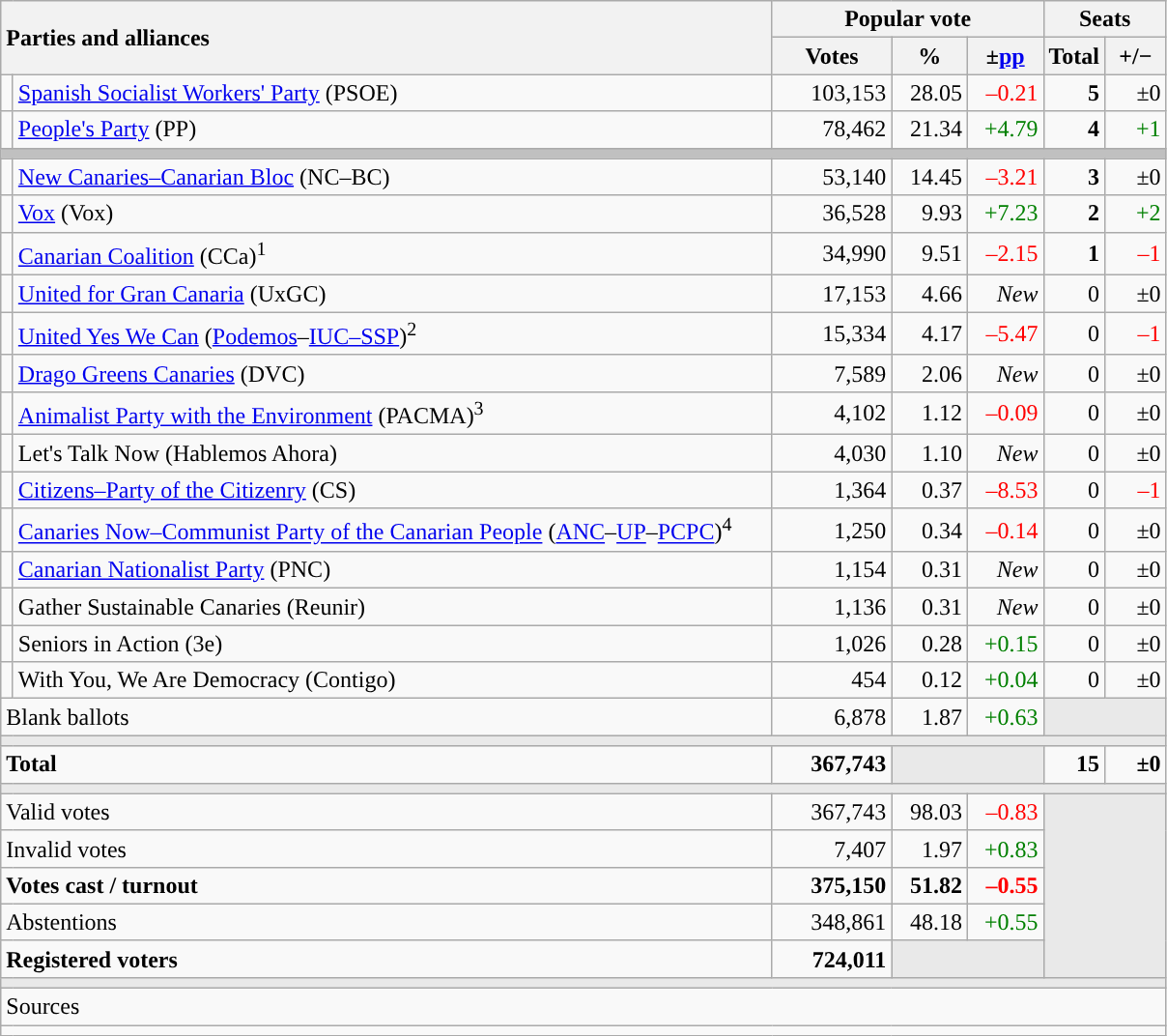<table class="wikitable" style="text-align:right;">
<tr>
<th style="text-align:left;" rowspan="2" colspan="2" width="525">Parties and alliances</th>
<th colspan="3">Popular vote</th>
<th colspan="2">Seats</th>
</tr>
<tr>
<th width="75">Votes</th>
<th width="45">%</th>
<th width="45">±<a href='#'>pp</a></th>
<th width="35">Total</th>
<th width="35">+/−</th>
</tr>
<tr>
<td width="1" style="color:inherit;background:"></td>
<td align="left"><a href='#'>Spanish Socialist Workers' Party</a> (PSOE)</td>
<td>103,153</td>
<td>28.05</td>
<td style="color:red;">–0.21</td>
<td><strong>5</strong></td>
<td>±0</td>
</tr>
<tr>
<td style="color:inherit;background:"></td>
<td align="left"><a href='#'>People's Party</a> (PP)</td>
<td>78,462</td>
<td>21.34</td>
<td style="color:green;">+4.79</td>
<td><strong>4</strong></td>
<td style="color:green;">+1</td>
</tr>
<tr>
<td colspan="7" bgcolor="#C0C0C0"></td>
</tr>
<tr>
<td style="color:inherit;background:"></td>
<td align="left"><a href='#'>New Canaries–Canarian Bloc</a> (NC–BC)</td>
<td>53,140</td>
<td>14.45</td>
<td style="color:red;">–3.21</td>
<td><strong>3</strong></td>
<td>±0</td>
</tr>
<tr>
<td style="color:inherit;background:"></td>
<td align="left"><a href='#'>Vox</a> (Vox)</td>
<td>36,528</td>
<td>9.93</td>
<td style="color:green;">+7.23</td>
<td><strong>2</strong></td>
<td style="color:green;">+2</td>
</tr>
<tr>
<td style="color:inherit;background:"></td>
<td align="left"><a href='#'>Canarian Coalition</a> (CCa)<sup>1</sup></td>
<td>34,990</td>
<td>9.51</td>
<td style="color:red;">–2.15</td>
<td><strong>1</strong></td>
<td style="color:red;">–1</td>
</tr>
<tr>
<td style="color:inherit;background:"></td>
<td align="left"><a href='#'>United for Gran Canaria</a> (UxGC)</td>
<td>17,153</td>
<td>4.66</td>
<td><em>New</em></td>
<td>0</td>
<td>±0</td>
</tr>
<tr>
<td style="color:inherit;background:"></td>
<td align="left"><a href='#'>United Yes We Can</a> (<a href='#'>Podemos</a>–<a href='#'>IUC–SSP</a>)<sup>2</sup></td>
<td>15,334</td>
<td>4.17</td>
<td style="color:red;">–5.47</td>
<td>0</td>
<td style="color:red;">–1</td>
</tr>
<tr>
<td style="color:inherit;background:"></td>
<td align="left"><a href='#'>Drago Greens Canaries</a> (DVC)</td>
<td>7,589</td>
<td>2.06</td>
<td><em>New</em></td>
<td>0</td>
<td>±0</td>
</tr>
<tr>
<td style="color:inherit;background:"></td>
<td align="left"><a href='#'>Animalist Party with the Environment</a> (PACMA)<sup>3</sup></td>
<td>4,102</td>
<td>1.12</td>
<td style="color:red;">–0.09</td>
<td>0</td>
<td>±0</td>
</tr>
<tr>
<td style="color:inherit;background:"></td>
<td align="left">Let's Talk Now (Hablemos Ahora)</td>
<td>4,030</td>
<td>1.10</td>
<td><em>New</em></td>
<td>0</td>
<td>±0</td>
</tr>
<tr>
<td style="color:inherit;background:"></td>
<td align="left"><a href='#'>Citizens–Party of the Citizenry</a> (CS)</td>
<td>1,364</td>
<td>0.37</td>
<td style="color:red;">–8.53</td>
<td>0</td>
<td style="color:red;">–1</td>
</tr>
<tr>
<td style="color:inherit;background:"></td>
<td align="left"><a href='#'>Canaries Now–Communist Party of the Canarian People</a> (<a href='#'>ANC</a>–<a href='#'>UP</a>–<a href='#'>PCPC</a>)<sup>4</sup></td>
<td>1,250</td>
<td>0.34</td>
<td style="color:red;">–0.14</td>
<td>0</td>
<td>±0</td>
</tr>
<tr>
<td style="color:inherit;background:"></td>
<td align="left"><a href='#'>Canarian Nationalist Party</a> (PNC)</td>
<td>1,154</td>
<td>0.31</td>
<td><em>New</em></td>
<td>0</td>
<td>±0</td>
</tr>
<tr>
<td style="color:inherit;background:"></td>
<td align="left">Gather Sustainable Canaries (Reunir)</td>
<td>1,136</td>
<td>0.31</td>
<td><em>New</em></td>
<td>0</td>
<td>±0</td>
</tr>
<tr>
<td style="color:inherit;background:"></td>
<td align="left">Seniors in Action (3e)</td>
<td>1,026</td>
<td>0.28</td>
<td style="color:green;">+0.15</td>
<td>0</td>
<td>±0</td>
</tr>
<tr>
<td style="color:inherit;background:"></td>
<td align="left">With You, We Are Democracy (Contigo)</td>
<td>454</td>
<td>0.12</td>
<td style="color:green;">+0.04</td>
<td>0</td>
<td>±0</td>
</tr>
<tr>
<td align="left" colspan="2">Blank ballots</td>
<td>6,878</td>
<td>1.87</td>
<td style="color:green;">+0.63</td>
<td bgcolor="#E9E9E9" colspan="2"></td>
</tr>
<tr>
<td colspan="7" bgcolor="#E9E9E9"></td>
</tr>
<tr style="font-weight:bold;">
<td align="left" colspan="2">Total</td>
<td>367,743</td>
<td bgcolor="#E9E9E9" colspan="2"></td>
<td>15</td>
<td>±0</td>
</tr>
<tr>
<td colspan="7" bgcolor="#E9E9E9"></td>
</tr>
<tr>
<td align="left" colspan="2">Valid votes</td>
<td>367,743</td>
<td>98.03</td>
<td style="color:red;">–0.83</td>
<td bgcolor="#E9E9E9" colspan="2" rowspan="5"></td>
</tr>
<tr>
<td align="left" colspan="2">Invalid votes</td>
<td>7,407</td>
<td>1.97</td>
<td style="color:green;">+0.83</td>
</tr>
<tr style="font-weight:bold;">
<td align="left" colspan="2">Votes cast / turnout</td>
<td>375,150</td>
<td>51.82</td>
<td style="color:red;">–0.55</td>
</tr>
<tr>
<td align="left" colspan="2">Abstentions</td>
<td>348,861</td>
<td>48.18</td>
<td style="color:green;">+0.55</td>
</tr>
<tr style="font-weight:bold;">
<td align="left" colspan="2">Registered voters</td>
<td>724,011</td>
<td bgcolor="#E9E9E9" colspan="2"></td>
</tr>
<tr>
<td colspan="7" bgcolor="#E9E9E9"></td>
</tr>
<tr>
<td align="left" colspan="7">Sources</td>
</tr>
<tr>
<td colspan="9" style="text-align:left;font-size:95%;max-width:790px;"></td>
</tr>
</table>
